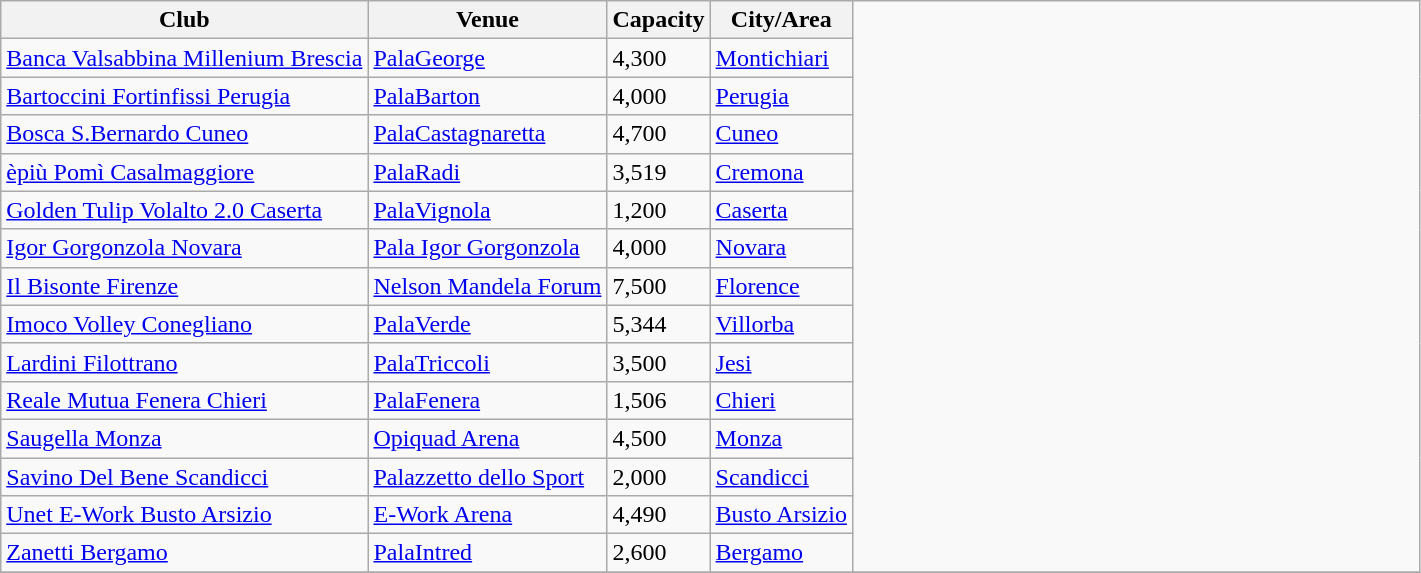<table class="wikitable sortable">
<tr>
<th>Club</th>
<th>Venue</th>
<th>Capacity</th>
<th>City/Area</th>
<td width=40% rowspan=15></td>
</tr>
<tr>
<td><a href='#'>Banca Valsabbina Millenium Brescia</a></td>
<td><a href='#'>PalaGeorge</a></td>
<td>4,300</td>
<td><a href='#'>Montichiari</a></td>
</tr>
<tr>
<td><a href='#'>Bartoccini Fortinfissi Perugia</a></td>
<td><a href='#'>PalaBarton</a></td>
<td>4,000</td>
<td><a href='#'>Perugia</a></td>
</tr>
<tr>
<td><a href='#'>Bosca S.Bernardo Cuneo</a></td>
<td><a href='#'>PalaCastagnaretta</a></td>
<td>4,700</td>
<td><a href='#'>Cuneo</a></td>
</tr>
<tr>
<td><a href='#'>èpiù Pomì Casalmaggiore</a></td>
<td><a href='#'>PalaRadi</a></td>
<td>3,519</td>
<td><a href='#'>Cremona</a></td>
</tr>
<tr>
<td><a href='#'>Golden Tulip Volalto 2.0 Caserta</a></td>
<td><a href='#'>PalaVignola</a></td>
<td>1,200</td>
<td><a href='#'>Caserta</a></td>
</tr>
<tr>
<td><a href='#'>Igor Gorgonzola Novara</a></td>
<td><a href='#'>Pala Igor Gorgonzola</a></td>
<td>4,000</td>
<td><a href='#'>Novara</a></td>
</tr>
<tr>
<td><a href='#'>Il Bisonte Firenze</a></td>
<td><a href='#'>Nelson Mandela Forum</a></td>
<td>7,500</td>
<td><a href='#'>Florence</a></td>
</tr>
<tr>
<td><a href='#'>Imoco Volley Conegliano</a></td>
<td><a href='#'>PalaVerde</a></td>
<td>5,344</td>
<td><a href='#'>Villorba</a></td>
</tr>
<tr>
<td><a href='#'>Lardini Filottrano</a></td>
<td><a href='#'>PalaTriccoli</a></td>
<td>3,500</td>
<td><a href='#'>Jesi</a></td>
</tr>
<tr>
<td><a href='#'>Reale Mutua Fenera Chieri</a></td>
<td><a href='#'>PalaFenera</a></td>
<td>1,506</td>
<td><a href='#'>Chieri</a></td>
</tr>
<tr>
<td><a href='#'>Saugella Monza</a></td>
<td><a href='#'>Opiquad Arena</a></td>
<td>4,500</td>
<td><a href='#'>Monza</a></td>
</tr>
<tr>
<td><a href='#'>Savino Del Bene Scandicci</a></td>
<td><a href='#'>Palazzetto dello Sport</a></td>
<td>2,000</td>
<td><a href='#'>Scandicci</a></td>
</tr>
<tr>
<td><a href='#'>Unet E-Work Busto Arsizio</a></td>
<td><a href='#'>E-Work Arena</a></td>
<td>4,490</td>
<td><a href='#'>Busto Arsizio</a></td>
</tr>
<tr>
<td><a href='#'>Zanetti Bergamo</a></td>
<td><a href='#'>PalaIntred</a></td>
<td>2,600</td>
<td><a href='#'>Bergamo</a></td>
</tr>
<tr>
</tr>
</table>
